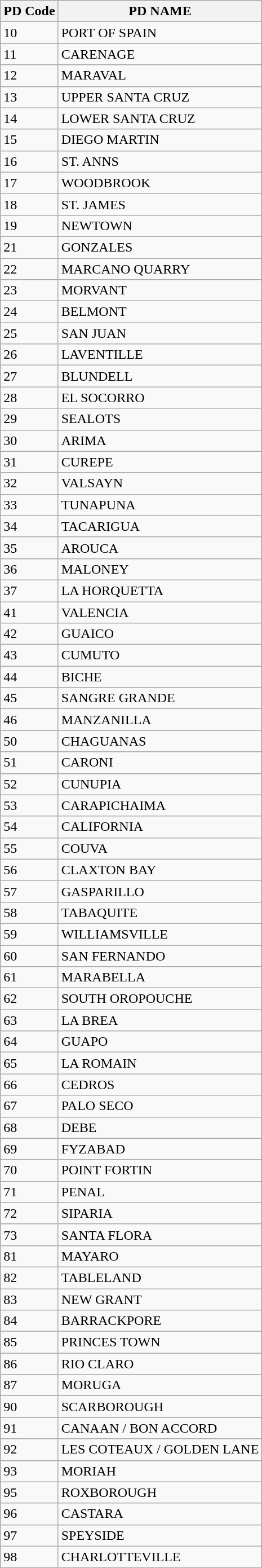<table class="wikitable sortable">
<tr>
<th>PD Code</th>
<th>PD NAME</th>
</tr>
<tr>
<td>10</td>
<td>PORT OF SPAIN</td>
</tr>
<tr>
<td>11</td>
<td>CARENAGE</td>
</tr>
<tr>
<td>12</td>
<td>MARAVAL</td>
</tr>
<tr>
<td>13</td>
<td>UPPER SANTA CRUZ</td>
</tr>
<tr>
<td>14</td>
<td>LOWER SANTA CRUZ</td>
</tr>
<tr>
<td>15</td>
<td>DIEGO MARTIN</td>
</tr>
<tr>
<td>16</td>
<td>ST. ANNS</td>
</tr>
<tr>
<td>17</td>
<td>WOODBROOK</td>
</tr>
<tr>
<td>18</td>
<td>ST. JAMES</td>
</tr>
<tr>
<td>19</td>
<td>NEWTOWN</td>
</tr>
<tr>
<td>21</td>
<td>GONZALES</td>
</tr>
<tr>
<td>22</td>
<td>MARCANO QUARRY</td>
</tr>
<tr>
<td>23</td>
<td>MORVANT</td>
</tr>
<tr>
<td>24</td>
<td>BELMONT</td>
</tr>
<tr>
<td>25</td>
<td>SAN JUAN</td>
</tr>
<tr>
<td>26</td>
<td>LAVENTILLE</td>
</tr>
<tr>
<td>27</td>
<td>BLUNDELL</td>
</tr>
<tr>
<td>28</td>
<td>EL SOCORRO</td>
</tr>
<tr>
<td>29</td>
<td>SEALOTS</td>
</tr>
<tr>
<td>30</td>
<td>ARIMA</td>
</tr>
<tr>
<td>31</td>
<td>CUREPE</td>
</tr>
<tr>
<td>32</td>
<td>VALSAYN</td>
</tr>
<tr>
<td>33</td>
<td>TUNAPUNA</td>
</tr>
<tr>
<td>34</td>
<td>TACARIGUA</td>
</tr>
<tr>
<td>35</td>
<td>AROUCA</td>
</tr>
<tr>
<td>36</td>
<td>MALONEY</td>
</tr>
<tr>
<td>37</td>
<td>LA HORQUETTA</td>
</tr>
<tr>
<td>41</td>
<td>VALENCIA</td>
</tr>
<tr>
<td>42</td>
<td>GUAICO</td>
</tr>
<tr>
<td>43</td>
<td>CUMUTO</td>
</tr>
<tr>
<td>44</td>
<td>BICHE</td>
</tr>
<tr>
<td>45</td>
<td>SANGRE GRANDE</td>
</tr>
<tr>
<td>46</td>
<td>MANZANILLA</td>
</tr>
<tr>
<td>50</td>
<td>CHAGUANAS</td>
</tr>
<tr>
<td>51</td>
<td>CARONI</td>
</tr>
<tr>
<td>52</td>
<td>CUNUPIA</td>
</tr>
<tr>
<td>53</td>
<td>CARAPICHAIMA</td>
</tr>
<tr>
<td>54</td>
<td>CALIFORNIA</td>
</tr>
<tr>
<td>55</td>
<td>COUVA</td>
</tr>
<tr>
<td>56</td>
<td>CLAXTON BAY</td>
</tr>
<tr>
<td>57</td>
<td>GASPARILLO</td>
</tr>
<tr>
<td>58</td>
<td>TABAQUITE</td>
</tr>
<tr>
<td>59</td>
<td>WILLIAMSVILLE</td>
</tr>
<tr>
<td>60</td>
<td>SAN FERNANDO</td>
</tr>
<tr>
<td>61</td>
<td>MARABELLA</td>
</tr>
<tr>
<td>62</td>
<td>SOUTH OROPOUCHE</td>
</tr>
<tr>
<td>63</td>
<td>LA BREA</td>
</tr>
<tr>
<td>64</td>
<td>GUAPO</td>
</tr>
<tr>
<td>65</td>
<td>LA ROMAIN</td>
</tr>
<tr>
<td>66</td>
<td>CEDROS</td>
</tr>
<tr>
<td>67</td>
<td>PALO SECO</td>
</tr>
<tr>
<td>68</td>
<td>DEBE</td>
</tr>
<tr>
<td>69</td>
<td>FYZABAD</td>
</tr>
<tr>
<td>70</td>
<td>POINT FORTIN</td>
</tr>
<tr>
<td>71</td>
<td>PENAL</td>
</tr>
<tr>
<td>72</td>
<td>SIPARIA</td>
</tr>
<tr>
<td>73</td>
<td>SANTA FLORA</td>
</tr>
<tr>
<td>81</td>
<td>MAYARO</td>
</tr>
<tr>
<td>82</td>
<td>TABLELAND</td>
</tr>
<tr>
<td>83</td>
<td>NEW GRANT</td>
</tr>
<tr>
<td>84</td>
<td>BARRACKPORE</td>
</tr>
<tr>
<td>85</td>
<td>PRINCES TOWN</td>
</tr>
<tr>
<td>86</td>
<td>RIO CLARO</td>
</tr>
<tr>
<td>87</td>
<td>MORUGA</td>
</tr>
<tr>
<td>90</td>
<td>SCARBOROUGH</td>
</tr>
<tr>
<td>91</td>
<td>CANAAN / BON ACCORD</td>
</tr>
<tr>
<td>92</td>
<td>LES COTEAUX / GOLDEN LANE</td>
</tr>
<tr>
<td>93</td>
<td>MORIAH</td>
</tr>
<tr>
<td>95</td>
<td>ROXBOROUGH</td>
</tr>
<tr>
<td>96</td>
<td>CASTARA</td>
</tr>
<tr>
<td>97</td>
<td>SPEYSIDE</td>
</tr>
<tr>
<td>98</td>
<td>CHARLOTTEVILLE</td>
</tr>
</table>
